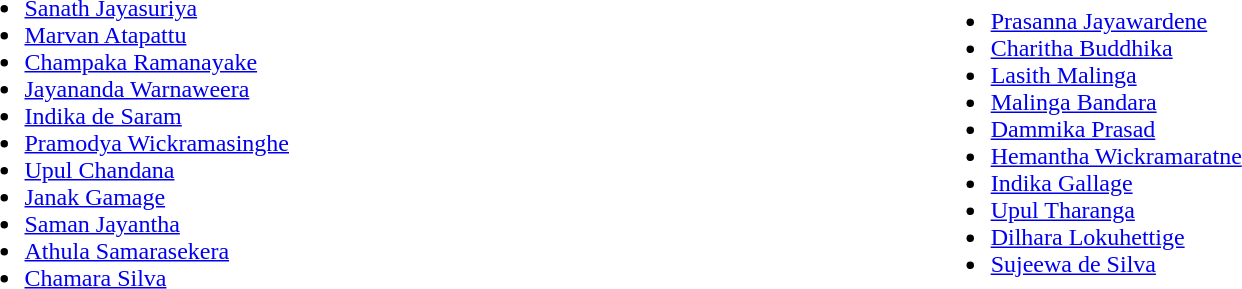<table width=100%>
<tr>
<td><br><ul><li>    <a href='#'>Sanath Jayasuriya</a></li><li>    <a href='#'>Marvan Atapattu</a></li><li>    <a href='#'>Champaka Ramanayake</a></li><li>    <a href='#'>Jayananda Warnaweera</a></li><li>    <a href='#'>Indika de Saram</a></li><li>    <a href='#'>Pramodya Wickramasinghe</a></li><li>    <a href='#'>Upul Chandana</a></li><li>    <a href='#'>Janak Gamage</a></li><li>    <a href='#'>Saman Jayantha</a></li><li>    <a href='#'>Athula Samarasekera</a></li><li>    <a href='#'>Chamara Silva</a></li></ul></td>
<td><br><ul><li>    <a href='#'>Prasanna Jayawardene</a></li><li>    <a href='#'>Charitha Buddhika</a></li><li>    <a href='#'>Lasith Malinga</a></li><li>    <a href='#'>Malinga Bandara</a></li><li>    <a href='#'>Dammika Prasad</a></li><li>    <a href='#'>Hemantha Wickramaratne</a></li><li>    <a href='#'>Indika Gallage</a></li><li>    <a href='#'>Upul Tharanga</a></li><li>    <a href='#'>Dilhara Lokuhettige</a></li><li>    <a href='#'>Sujeewa de Silva</a></li></ul></td>
</tr>
</table>
